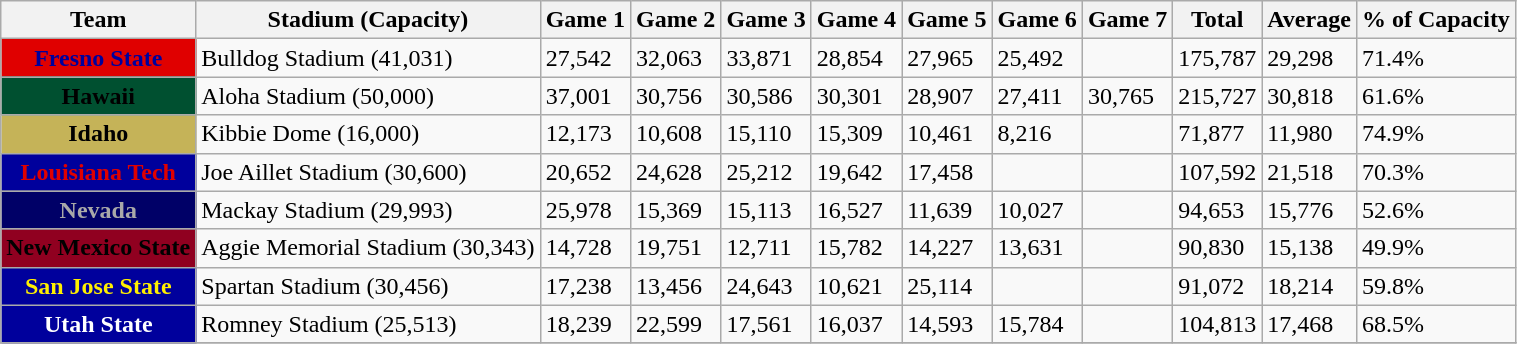<table class="wikitable sortable">
<tr>
<th>Team</th>
<th>Stadium (Capacity)</th>
<th>Game 1</th>
<th>Game 2</th>
<th>Game 3</th>
<th>Game 4</th>
<th>Game 5</th>
<th>Game 6</th>
<th>Game 7</th>
<th>Total</th>
<th>Average</th>
<th>% of Capacity</th>
</tr>
<tr>
<th style="background:#e00000; color:#00009C;">Fresno State</th>
<td>Bulldog Stadium (41,031)</td>
<td>27,542</td>
<td>32,063</td>
<td>33,871</td>
<td>28,854</td>
<td>27,965</td>
<td>25,492</td>
<td></td>
<td>175,787</td>
<td>29,298</td>
<td>71.4%</td>
</tr>
<tr>
<th style="background:#005030; color:#000000;">Hawaii</th>
<td>Aloha Stadium (50,000)</td>
<td>37,001</td>
<td>30,756</td>
<td>30,586</td>
<td>30,301</td>
<td>28,907</td>
<td>27,411</td>
<td>30,765</td>
<td>215,727</td>
<td>30,818</td>
<td>61.6%</td>
</tr>
<tr>
<th style="background:#C5B358; color:#000000;">Idaho</th>
<td>Kibbie Dome (16,000)</td>
<td>12,173</td>
<td>10,608</td>
<td>15,110</td>
<td>15,309</td>
<td>10,461</td>
<td>8,216</td>
<td></td>
<td>71,877</td>
<td>11,980</td>
<td>74.9%</td>
</tr>
<tr>
<th style="background:#00009C; color:#e00000;">Louisiana Tech</th>
<td>Joe Aillet Stadium (30,600)</td>
<td>20,652</td>
<td>24,628</td>
<td>25,212</td>
<td>19,642</td>
<td>17,458</td>
<td></td>
<td></td>
<td>107,592</td>
<td>21,518</td>
<td>70.3%</td>
</tr>
<tr>
<th style="background:#000067; color:#A9A9A9;">Nevada</th>
<td>Mackay Stadium (29,993)</td>
<td>25,978</td>
<td>15,369</td>
<td>15,113</td>
<td>16,527</td>
<td>11,639</td>
<td>10,027</td>
<td></td>
<td>94,653</td>
<td>15,776</td>
<td>52.6%</td>
</tr>
<tr>
<th style="background:#900020; color:#000000;">New Mexico State</th>
<td>Aggie Memorial Stadium (30,343)</td>
<td>14,728</td>
<td>19,751</td>
<td>12,711</td>
<td>15,782</td>
<td>14,227</td>
<td>13,631</td>
<td></td>
<td>90,830</td>
<td>15,138</td>
<td>49.9%</td>
</tr>
<tr>
<th style="background:#00009C; color:#FFEF00">San Jose State</th>
<td>Spartan Stadium (30,456)</td>
<td>17,238</td>
<td>13,456</td>
<td>24,643</td>
<td>10,621</td>
<td>25,114</td>
<td></td>
<td></td>
<td>91,072</td>
<td>18,214</td>
<td>59.8%</td>
</tr>
<tr>
<th style="background:#00009C; color:#FFFFFF;">Utah State</th>
<td>Romney Stadium (25,513)</td>
<td>18,239</td>
<td>22,599</td>
<td>17,561</td>
<td>16,037</td>
<td>14,593</td>
<td>15,784</td>
<td></td>
<td>104,813</td>
<td>17,468</td>
<td>68.5%</td>
</tr>
<tr>
</tr>
</table>
